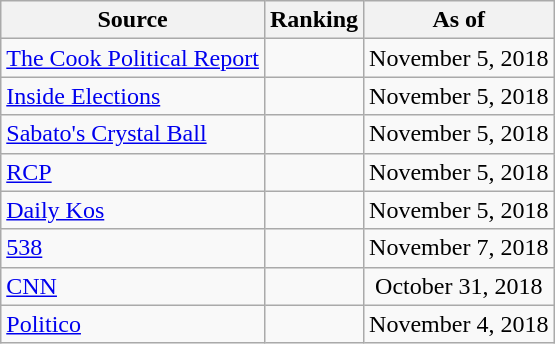<table class="wikitable" style="text-align:center">
<tr>
<th>Source</th>
<th>Ranking</th>
<th>As of</th>
</tr>
<tr>
<td align=left><a href='#'>The Cook Political Report</a></td>
<td></td>
<td>November 5, 2018</td>
</tr>
<tr>
<td align=left><a href='#'>Inside Elections</a></td>
<td></td>
<td>November 5, 2018</td>
</tr>
<tr>
<td align=left><a href='#'>Sabato's Crystal Ball</a></td>
<td></td>
<td>November 5, 2018</td>
</tr>
<tr>
<td align="left"><a href='#'>RCP</a></td>
<td></td>
<td>November 5, 2018</td>
</tr>
<tr>
<td align="left"><a href='#'>Daily Kos</a></td>
<td></td>
<td>November 5, 2018</td>
</tr>
<tr>
<td align="left"><a href='#'>538</a></td>
<td></td>
<td>November 7, 2018</td>
</tr>
<tr>
<td align="left"><a href='#'>CNN</a></td>
<td></td>
<td>October 31, 2018</td>
</tr>
<tr>
<td align="left"><a href='#'>Politico</a></td>
<td></td>
<td>November 4, 2018</td>
</tr>
</table>
